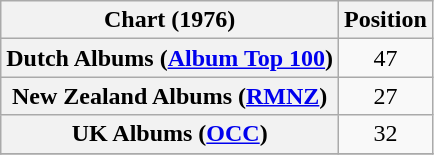<table class="wikitable sortable plainrowheaders" style="text-align:center">
<tr>
<th scope="col">Chart (1976)</th>
<th scope="col">Position</th>
</tr>
<tr>
<th scope="row">Dutch Albums (<a href='#'>Album Top 100</a>)</th>
<td>47</td>
</tr>
<tr>
<th scope="row">New Zealand Albums (<a href='#'>RMNZ</a>)</th>
<td>27</td>
</tr>
<tr>
<th scope="row">UK Albums (<a href='#'>OCC</a>)</th>
<td>32</td>
</tr>
<tr>
</tr>
</table>
